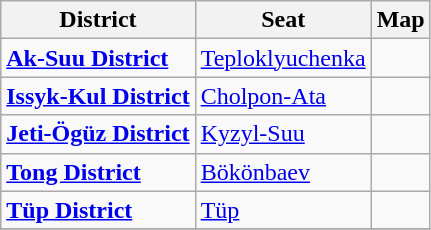<table class="wikitable">
<tr>
<th>District</th>
<th>Seat</th>
<th>Map</th>
</tr>
<tr>
<td><strong><a href='#'>Ak-Suu District</a></strong></td>
<td><a href='#'>Teploklyuchenka</a></td>
<td></td>
</tr>
<tr>
<td><strong><a href='#'>Issyk-Kul District</a></strong></td>
<td><a href='#'>Cholpon-Ata</a></td>
<td></td>
</tr>
<tr>
<td><strong><a href='#'>Jeti-Ögüz District</a></strong></td>
<td><a href='#'>Kyzyl-Suu</a></td>
<td></td>
</tr>
<tr>
<td><strong><a href='#'>Tong District</a></strong></td>
<td><a href='#'>Bökönbaev</a></td>
<td></td>
</tr>
<tr>
<td><strong><a href='#'>Tüp District</a></strong></td>
<td><a href='#'>Tüp</a></td>
<td></td>
</tr>
<tr>
</tr>
</table>
